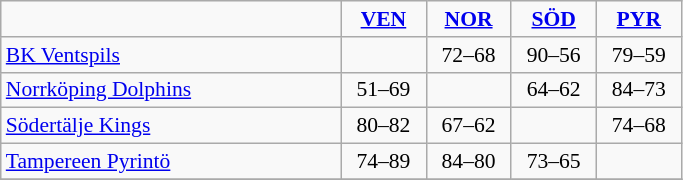<table class="wikitable" style="font-size: 90%; text-align: center">
<tr>
<td width=220></td>
<td width=50><strong><a href='#'>VEN</a></strong></td>
<td width=50><strong><a href='#'>NOR</a></strong></td>
<td width=50><strong><a href='#'>SÖD</a></strong></td>
<td width=50><strong><a href='#'>PYR</a></strong></td>
</tr>
<tr>
<td align=left> <a href='#'>BK Ventspils</a></td>
<td></td>
<td>72–68</td>
<td>90–56</td>
<td>79–59</td>
</tr>
<tr>
<td align=left> <a href='#'>Norrköping Dolphins</a></td>
<td>51–69</td>
<td></td>
<td>64–62</td>
<td>84–73</td>
</tr>
<tr>
<td align=left> <a href='#'>Södertälje Kings</a></td>
<td>80–82</td>
<td>67–62</td>
<td></td>
<td>74–68</td>
</tr>
<tr>
<td align=left> <a href='#'>Tampereen Pyrintö</a></td>
<td>74–89</td>
<td>84–80</td>
<td>73–65</td>
<td></td>
</tr>
<tr>
</tr>
</table>
